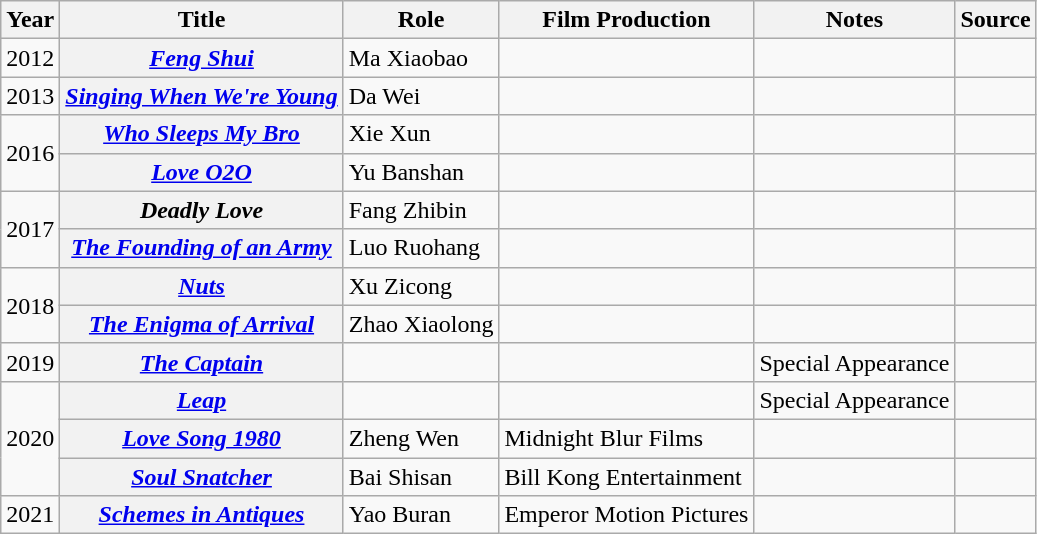<table class="wikitable plainrowheaders sortable">
<tr>
<th scope="col">Year</th>
<th scope="col">Title</th>
<th scope="col">Role</th>
<th scope="col">Film Production</th>
<th scope="col" class="unsortable">Notes</th>
<th scope="col" class="unsortable">Source</th>
</tr>
<tr>
<td>2012</td>
<th scope="row"><em><a href='#'>Feng Shui</a></em></th>
<td>Ma Xiaobao</td>
<td></td>
<td></td>
<td></td>
</tr>
<tr>
<td>2013</td>
<th scope="row"><em><a href='#'>Singing When We're Young</a></em></th>
<td>Da Wei</td>
<td></td>
<td></td>
<td></td>
</tr>
<tr>
<td rowspan=2>2016</td>
<th scope="row"><em><a href='#'>Who Sleeps My Bro</a></em></th>
<td>Xie Xun</td>
<td></td>
<td></td>
<td></td>
</tr>
<tr>
<th scope="row"><em><a href='#'>Love O2O</a></em></th>
<td>Yu Banshan</td>
<td></td>
<td></td>
<td></td>
</tr>
<tr>
<td rowspan=2>2017</td>
<th scope="row"><em>Deadly Love</em></th>
<td>Fang Zhibin</td>
<td></td>
<td></td>
<td></td>
</tr>
<tr>
<th scope="row"><em><a href='#'>The Founding of an Army</a></em></th>
<td>Luo Ruohang</td>
<td></td>
<td></td>
<td></td>
</tr>
<tr>
<td rowspan=2>2018</td>
<th scope="row"><em><a href='#'>Nuts</a></em></th>
<td>Xu Zicong</td>
<td></td>
<td></td>
<td></td>
</tr>
<tr>
<th scope="row"><em><a href='#'>The Enigma of Arrival</a></em></th>
<td>Zhao Xiaolong</td>
<td></td>
<td></td>
<td></td>
</tr>
<tr>
<td>2019</td>
<th scope="row"><em><a href='#'>The Captain</a></em></th>
<td></td>
<td></td>
<td>Special Appearance</td>
<td></td>
</tr>
<tr>
<td rowspan=3>2020</td>
<th scope="row"><em><a href='#'>Leap</a></em></th>
<td></td>
<td></td>
<td>Special Appearance</td>
<td></td>
</tr>
<tr>
<th scope="row"><em><a href='#'>Love Song 1980</a></em></th>
<td>Zheng Wen</td>
<td>Midnight Blur Films</td>
<td></td>
<td></td>
</tr>
<tr>
<th scope="row"><em><a href='#'>Soul Snatcher</a></em></th>
<td>Bai Shisan</td>
<td>Bill Kong Entertainment</td>
<td></td>
<td></td>
</tr>
<tr>
<td rowspan=2>2021</td>
<th scope="row"><em><a href='#'>Schemes in Antiques</a></em></th>
<td>Yao Buran</td>
<td>Emperor Motion Pictures</td>
<td></td>
<td></td>
</tr>
</table>
